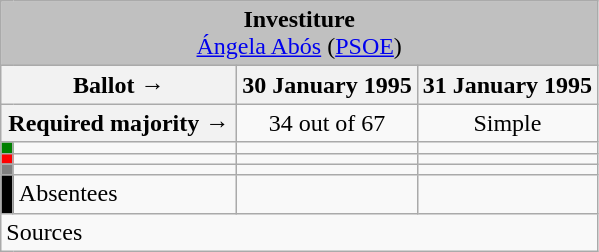<table class="wikitable" style="text-align:center;">
<tr>
<td colspan="4" align="center" bgcolor="#C0C0C0"><strong>Investiture</strong><br><a href='#'>Ángela Abós</a> (<a href='#'>PSOE</a>)</td>
</tr>
<tr>
<th colspan="2" width="150px">Ballot →</th>
<th>30 January 1995</th>
<th>31 January 1995</th>
</tr>
<tr>
<th colspan="2">Required majority →</th>
<td>34 out of 67 </td>
<td>Simple </td>
</tr>
<tr>
<th width="1px" style="background:green;"></th>
<td align="left"></td>
<td></td>
<td></td>
</tr>
<tr>
<th style="color:inherit;background:red;"></th>
<td align="left"></td>
<td></td>
<td></td>
</tr>
<tr>
<th style="color:inherit;background:gray;"></th>
<td align="left"></td>
<td></td>
<td></td>
</tr>
<tr>
<th style="color:inherit;background:black;"></th>
<td align="left"><span>Absentees</span></td>
<td></td>
<td></td>
</tr>
<tr>
<td align="left" colspan="4">Sources</td>
</tr>
</table>
